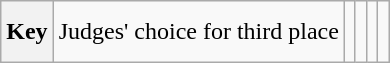<table class="wikitable" style="height:2.6em">
<tr>
<th>Key</th>
<td> Judges' choice for third place</td>
<td></td>
<td></td>
<td></td>
<td></td>
</tr>
</table>
